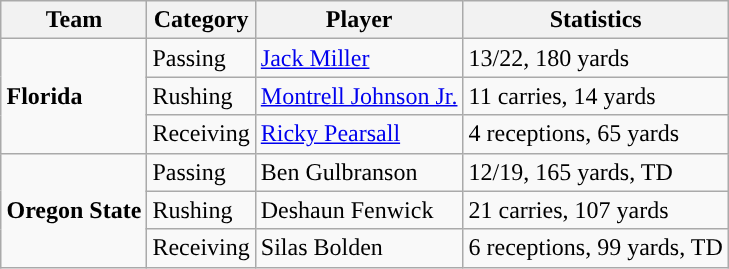<table class="wikitable" style="float: right;">
<tr>
<th>Team</th>
<th>Category</th>
<th>Player</th>
<th>Statistics</th>
</tr>
<tr>
<td rowspan=3><strong>Florida</strong></td>
<td>Passing</td>
<td><a href='#'>Jack Miller</a></td>
<td>13/22, 180 yards</td>
</tr>
<tr>
<td>Rushing</td>
<td><a href='#'>Montrell Johnson Jr.</a></td>
<td>11 carries, 14 yards</td>
</tr>
<tr>
<td>Receiving</td>
<td><a href='#'>Ricky Pearsall</a></td>
<td>4 receptions, 65 yards</td>
</tr>
<tr>
<td rowspan=3><strong>Oregon State</strong></td>
<td>Passing</td>
<td>Ben Gulbranson</td>
<td>12/19, 165 yards, TD</td>
</tr>
<tr>
<td>Rushing</td>
<td>Deshaun Fenwick</td>
<td>21 carries, 107 yards</td>
</tr>
<tr>
<td>Receiving</td>
<td>Silas Bolden</td>
<td>6 receptions, 99 yards, TD</td>
</tr>
</table>
